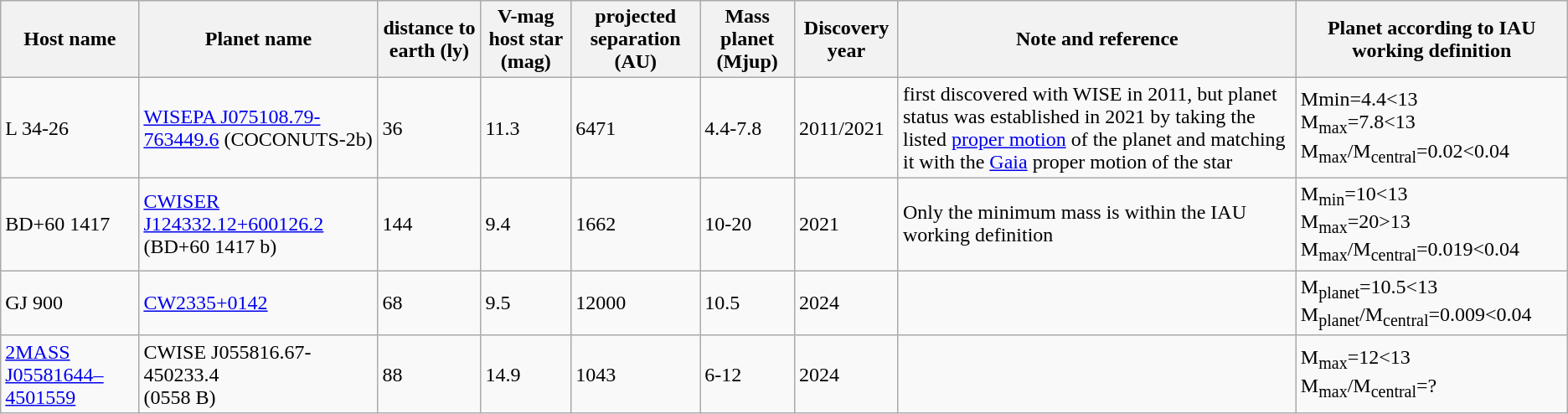<table class="wikitable">
<tr>
<th>Host name</th>
<th>Planet name</th>
<th>distance to earth (ly)</th>
<th>V-mag host star (mag)</th>
<th>projected separation (AU)</th>
<th>Mass planet (Mjup)</th>
<th>Discovery year</th>
<th>Note and reference</th>
<th>Planet according to IAU working definition</th>
</tr>
<tr>
<td>L 34-26</td>
<td><a href='#'>WISEPA J075108.79-763449.6</a> (COCONUTS-2b)</td>
<td>36</td>
<td>11.3</td>
<td>6471</td>
<td>4.4-7.8</td>
<td>2011/2021</td>
<td>first discovered with WISE in 2011, but planet status was established in 2021 by taking the listed <a href='#'>proper motion</a> of the planet and matching it with the <a href='#'>Gaia</a> proper motion of the star</td>
<td>Mmin=4.4<13<br>M<sub>max</sub>=7.8<13
M<sub>max</sub>/M<sub>central</sub>=0.02<0.04</td>
</tr>
<tr>
<td>BD+60 1417</td>
<td><a href='#'>CWISER J124332.12+600126.2</a> (BD+60 1417 b)</td>
<td>144</td>
<td>9.4</td>
<td>1662</td>
<td>10-20</td>
<td>2021</td>
<td>Only the minimum mass is within the IAU working definition</td>
<td>M<sub>min</sub>=10<13<br>M<sub>max</sub>=20>13
M<sub>max</sub>/M<sub>central</sub>=0.019<0.04</td>
</tr>
<tr>
<td>GJ 900</td>
<td><a href='#'>CW2335+0142</a></td>
<td>68</td>
<td>9.5</td>
<td>12000</td>
<td>10.5</td>
<td>2024</td>
<td></td>
<td>M<sub>planet</sub>=10.5<13<br>M<sub>planet</sub>/M<sub>central</sub>=0.009<0.04</td>
</tr>
<tr>
<td><a href='#'>2MASS J05581644–4501559</a></td>
<td>CWISE J055816.67-450233.4<br>(0558 B)</td>
<td>88</td>
<td>14.9</td>
<td>1043</td>
<td>6-12</td>
<td>2024</td>
<td></td>
<td>M<sub>max</sub>=12<13<br>M<sub>max</sub>/M<sub>central</sub>=?</td>
</tr>
</table>
